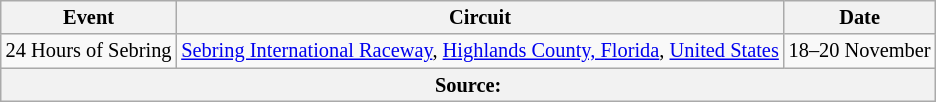<table class="wikitable" style="font-size: 85%">
<tr>
<th>Event</th>
<th>Circuit</th>
<th>Date</th>
</tr>
<tr>
<td>24 Hours of Sebring</td>
<td> <a href='#'>Sebring International Raceway</a>, <a href='#'>Highlands County, Florida</a>, <a href='#'>United States</a></td>
<td>18–20 November</td>
</tr>
<tr>
<th colspan=3>Source:</th>
</tr>
</table>
